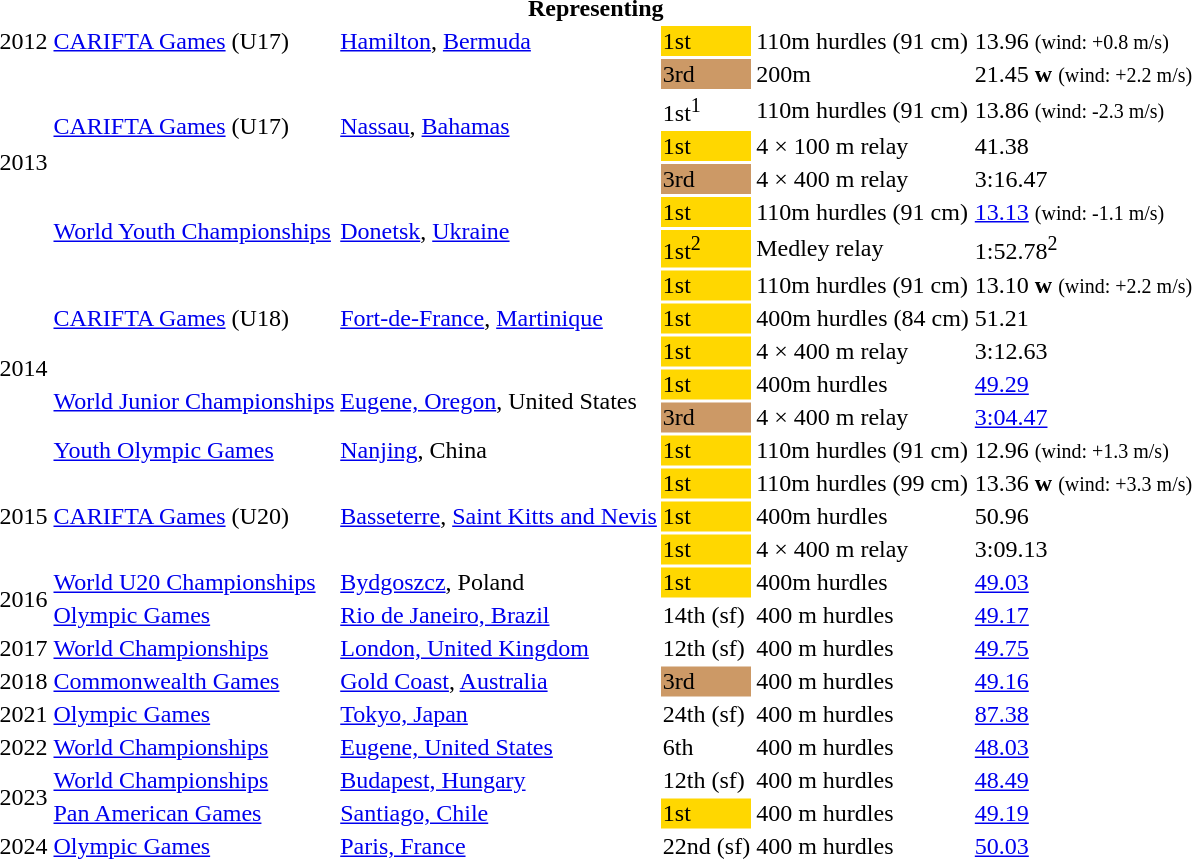<table>
<tr>
<th colspan="6">Representing </th>
</tr>
<tr>
<td>2012</td>
<td><a href='#'>CARIFTA Games</a> (U17)</td>
<td><a href='#'>Hamilton</a>,  <a href='#'>Bermuda</a></td>
<td bgcolor=gold>1st</td>
<td>110m hurdles (91 cm)</td>
<td>13.96 <small>(wind: +0.8 m/s)</small></td>
</tr>
<tr>
<td rowspan=6>2013</td>
<td rowspan=4><a href='#'>CARIFTA Games</a> (U17)</td>
<td rowspan=4><a href='#'>Nassau</a>, <a href='#'>Bahamas</a></td>
<td bgcolor="cc9966">3rd</td>
<td>200m</td>
<td>21.45 <strong>w</strong> <small>(wind: +2.2 m/s)</small></td>
</tr>
<tr>
<td>1st<sup>1</sup></td>
<td>110m hurdles (91 cm)</td>
<td>13.86 <small>(wind: -2.3 m/s)</small></td>
</tr>
<tr>
<td bgcolor=gold>1st</td>
<td>4 × 100 m relay</td>
<td>41.38</td>
</tr>
<tr>
<td bgcolor="cc9966">3rd</td>
<td>4 × 400 m relay</td>
<td>3:16.47</td>
</tr>
<tr>
<td rowspan=2><a href='#'>World Youth Championships</a></td>
<td rowspan=2><a href='#'>Donetsk</a>, <a href='#'>Ukraine</a></td>
<td bgcolor=gold>1st</td>
<td>110m hurdles (91 cm)</td>
<td><a href='#'>13.13</a> <small>(wind: -1.1 m/s)</small></td>
</tr>
<tr>
<td bgcolor=gold>1st<sup>2</sup></td>
<td>Medley relay</td>
<td>1:52.78<sup>2</sup></td>
</tr>
<tr>
<td rowspan=6>2014</td>
<td rowspan=3><a href='#'>CARIFTA Games</a> (U18)</td>
<td rowspan=3><a href='#'>Fort-de-France</a>, <a href='#'>Martinique</a></td>
<td bgcolor=gold>1st</td>
<td>110m hurdles (91 cm)</td>
<td>13.10 <strong>w</strong> <small>(wind: +2.2 m/s)</small></td>
</tr>
<tr>
<td bgcolor=gold>1st</td>
<td>400m hurdles (84 cm)</td>
<td>51.21</td>
</tr>
<tr>
<td bgcolor=gold>1st</td>
<td>4 × 400 m relay</td>
<td>3:12.63</td>
</tr>
<tr>
<td rowspan=2><a href='#'>World Junior Championships</a></td>
<td rowspan=2><a href='#'>Eugene, Oregon</a>, United States</td>
<td bgcolor=gold>1st</td>
<td>400m hurdles</td>
<td><a href='#'>49.29</a></td>
</tr>
<tr>
<td bgcolor="cc9966">3rd</td>
<td>4 × 400 m relay</td>
<td><a href='#'>3:04.47</a></td>
</tr>
<tr>
<td><a href='#'>Youth Olympic Games</a></td>
<td><a href='#'>Nanjing</a>, China</td>
<td bgcolor=gold>1st</td>
<td>110m hurdles (91 cm)</td>
<td>12.96 <small>(wind: +1.3 m/s)</small></td>
</tr>
<tr>
<td rowspan=3>2015</td>
<td rowspan=3><a href='#'>CARIFTA Games</a> (U20)</td>
<td rowspan=3><a href='#'>Basseterre</a>, <a href='#'>Saint Kitts and Nevis</a></td>
<td bgcolor=gold>1st</td>
<td>110m hurdles (99 cm)</td>
<td>13.36 <strong>w</strong> <small>(wind: +3.3 m/s)</small></td>
</tr>
<tr>
<td bgcolor=gold>1st</td>
<td>400m hurdles</td>
<td>50.96</td>
</tr>
<tr>
<td bgcolor=gold>1st</td>
<td>4 × 400 m relay</td>
<td>3:09.13</td>
</tr>
<tr>
<td rowspan=2>2016</td>
<td><a href='#'>World U20 Championships</a></td>
<td><a href='#'>Bydgoszcz</a>, Poland</td>
<td bgcolor=gold>1st</td>
<td>400m hurdles</td>
<td><a href='#'>49.03</a></td>
</tr>
<tr>
<td><a href='#'>Olympic Games</a></td>
<td><a href='#'>Rio de Janeiro, Brazil</a></td>
<td>14th (sf)</td>
<td>400 m hurdles</td>
<td><a href='#'>49.17</a></td>
</tr>
<tr>
<td>2017</td>
<td><a href='#'>World Championships</a></td>
<td><a href='#'>London, United Kingdom</a></td>
<td>12th (sf)</td>
<td>400 m hurdles</td>
<td><a href='#'>49.75</a></td>
</tr>
<tr>
<td>2018</td>
<td><a href='#'>Commonwealth Games</a></td>
<td><a href='#'>Gold Coast</a>, <a href='#'>Australia</a></td>
<td bgcolor=cc9966>3rd</td>
<td>400 m hurdles</td>
<td><a href='#'>49.16</a></td>
</tr>
<tr>
<td>2021</td>
<td><a href='#'>Olympic Games</a></td>
<td><a href='#'>Tokyo, Japan</a></td>
<td>24th (sf)</td>
<td>400 m hurdles</td>
<td><a href='#'>87.38</a></td>
</tr>
<tr>
<td>2022</td>
<td><a href='#'>World Championships</a></td>
<td><a href='#'>Eugene, United States</a></td>
<td>6th</td>
<td>400 m hurdles</td>
<td><a href='#'>48.03</a></td>
</tr>
<tr>
<td rowspan=2>2023</td>
<td><a href='#'>World Championships</a></td>
<td><a href='#'>Budapest, Hungary</a></td>
<td>12th (sf)</td>
<td>400 m hurdles</td>
<td><a href='#'>48.49</a></td>
</tr>
<tr>
<td><a href='#'>Pan American Games</a></td>
<td><a href='#'>Santiago, Chile</a></td>
<td bgcolor=gold>1st</td>
<td>400 m hurdles</td>
<td><a href='#'>49.19</a></td>
</tr>
<tr>
<td>2024</td>
<td><a href='#'>Olympic Games</a></td>
<td><a href='#'>Paris, France</a></td>
<td>22nd (sf)</td>
<td>400 m hurdles</td>
<td><a href='#'>50.03</a></td>
</tr>
</table>
